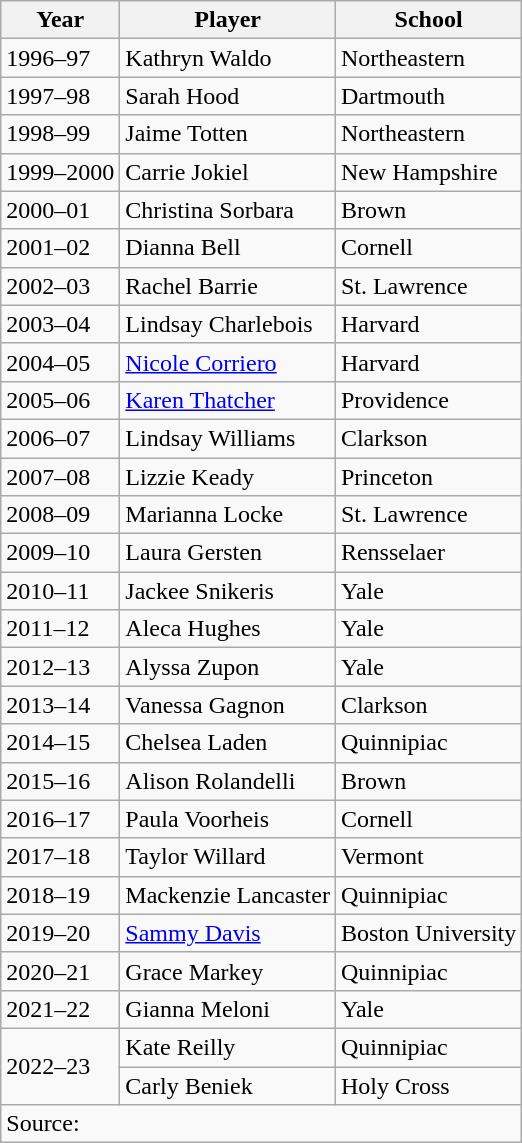<table class="wikitable">
<tr>
<th>Year</th>
<th>Player</th>
<th>School</th>
</tr>
<tr>
<td>1996–97</td>
<td>Kathryn Waldo</td>
<td>Northeastern</td>
</tr>
<tr>
<td>1997–98</td>
<td>Sarah Hood</td>
<td>Dartmouth</td>
</tr>
<tr>
<td>1998–99</td>
<td>Jaime Totten</td>
<td>Northeastern</td>
</tr>
<tr>
<td>1999–2000</td>
<td>Carrie Jokiel</td>
<td>New Hampshire</td>
</tr>
<tr>
<td>2000–01</td>
<td>Christina Sorbara</td>
<td>Brown</td>
</tr>
<tr>
<td>2001–02</td>
<td>Dianna Bell</td>
<td>Cornell</td>
</tr>
<tr>
<td>2002–03</td>
<td>Rachel Barrie</td>
<td>St. Lawrence</td>
</tr>
<tr>
<td>2003–04</td>
<td>Lindsay Charlebois</td>
<td>Harvard</td>
</tr>
<tr>
<td>2004–05</td>
<td><a href='#'>Nicole Corriero</a></td>
<td>Harvard</td>
</tr>
<tr>
<td>2005–06</td>
<td><a href='#'>Karen Thatcher</a></td>
<td>Providence</td>
</tr>
<tr>
<td>2006–07</td>
<td>Lindsay Williams</td>
<td>Clarkson</td>
</tr>
<tr>
<td>2007–08</td>
<td>Lizzie Keady</td>
<td>Princeton</td>
</tr>
<tr>
<td>2008–09</td>
<td>Marianna Locke</td>
<td>St. Lawrence</td>
</tr>
<tr>
<td>2009–10</td>
<td>Laura Gersten</td>
<td>Rensselaer</td>
</tr>
<tr>
<td>2010–11</td>
<td>Jackee Snikeris</td>
<td>Yale</td>
</tr>
<tr>
<td>2011–12</td>
<td>Aleca Hughes</td>
<td>Yale</td>
</tr>
<tr>
<td>2012–13</td>
<td>Alyssa Zupon</td>
<td>Yale</td>
</tr>
<tr>
<td>2013–14</td>
<td>Vanessa Gagnon</td>
<td>Clarkson</td>
</tr>
<tr>
<td>2014–15</td>
<td>Chelsea Laden</td>
<td>Quinnipiac</td>
</tr>
<tr>
<td>2015–16</td>
<td>Alison Rolandelli</td>
<td>Brown</td>
</tr>
<tr>
<td>2016–17</td>
<td>Paula Voorheis</td>
<td>Cornell</td>
</tr>
<tr>
<td>2017–18</td>
<td>Taylor Willard</td>
<td>Vermont</td>
</tr>
<tr>
<td>2018–19</td>
<td>Mackenzie Lancaster</td>
<td>Quinnipiac</td>
</tr>
<tr>
<td>2019–20</td>
<td><a href='#'>Sammy Davis</a></td>
<td>Boston University</td>
</tr>
<tr>
<td>2020–21</td>
<td>Grace Markey</td>
<td>Quinnipiac</td>
</tr>
<tr>
<td>2021–22</td>
<td>Gianna Meloni</td>
<td>Yale</td>
</tr>
<tr>
<td rowspan="2">2022–23</td>
<td>Kate Reilly</td>
<td>Quinnipiac</td>
</tr>
<tr>
<td>Carly Beniek</td>
<td>Holy Cross</td>
</tr>
<tr>
<td colspan=3>Source:</td>
</tr>
</table>
